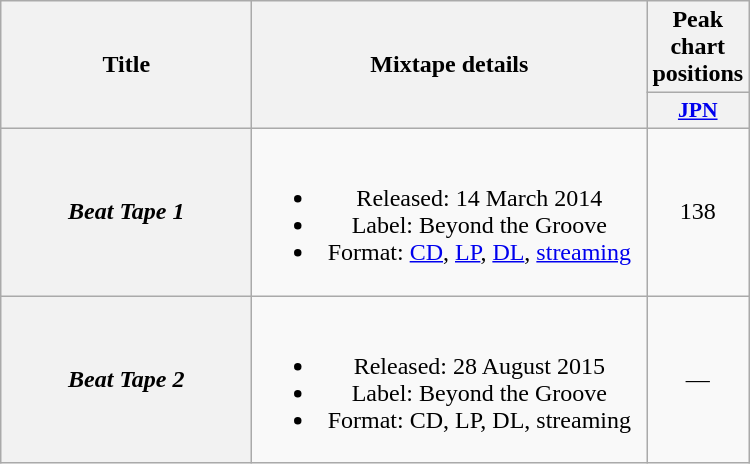<table class="wikitable plainrowheaders" style="text-align:center;">
<tr>
<th scope="col" rowspan="2" style="width:10em;">Title</th>
<th scope="col" rowspan="2" style="width:16em;">Mixtape details</th>
<th scope="col" colspan="1">Peak chart positions</th>
</tr>
<tr>
<th scope="col" style="width:3em;font-size:90%;"><a href='#'>JPN</a><br></th>
</tr>
<tr>
<th scope="row"><em>Beat Tape 1</em></th>
<td><br><ul><li>Released: 14 March 2014</li><li>Label: Beyond the Groove</li><li>Format: <a href='#'>CD</a>, <a href='#'>LP</a>, <a href='#'>DL</a>, <a href='#'>streaming</a></li></ul></td>
<td>138</td>
</tr>
<tr>
<th scope="row"><em>Beat Tape 2</em></th>
<td><br><ul><li>Released: 28 August 2015</li><li>Label: Beyond the Groove</li><li>Format: CD, LP, DL, streaming</li></ul></td>
<td>—</td>
</tr>
</table>
